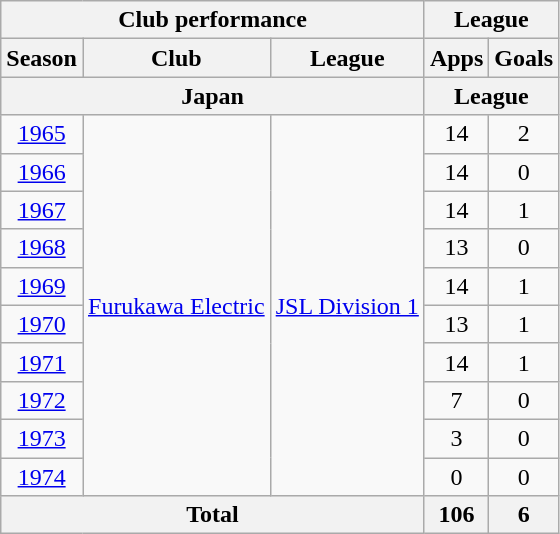<table class="wikitable" style="text-align:center;">
<tr>
<th colspan=3>Club performance</th>
<th colspan=2>League</th>
</tr>
<tr>
<th>Season</th>
<th>Club</th>
<th>League</th>
<th>Apps</th>
<th>Goals</th>
</tr>
<tr>
<th colspan=3>Japan</th>
<th colspan=2>League</th>
</tr>
<tr>
<td><a href='#'>1965</a></td>
<td rowspan=10><a href='#'>Furukawa Electric</a></td>
<td rowspan=10><a href='#'>JSL Division 1</a></td>
<td>14</td>
<td>2</td>
</tr>
<tr>
<td><a href='#'>1966</a></td>
<td>14</td>
<td>0</td>
</tr>
<tr>
<td><a href='#'>1967</a></td>
<td>14</td>
<td>1</td>
</tr>
<tr>
<td><a href='#'>1968</a></td>
<td>13</td>
<td>0</td>
</tr>
<tr>
<td><a href='#'>1969</a></td>
<td>14</td>
<td>1</td>
</tr>
<tr>
<td><a href='#'>1970</a></td>
<td>13</td>
<td>1</td>
</tr>
<tr>
<td><a href='#'>1971</a></td>
<td>14</td>
<td>1</td>
</tr>
<tr>
<td><a href='#'>1972</a></td>
<td>7</td>
<td>0</td>
</tr>
<tr>
<td><a href='#'>1973</a></td>
<td>3</td>
<td>0</td>
</tr>
<tr>
<td><a href='#'>1974</a></td>
<td>0</td>
<td>0</td>
</tr>
<tr>
<th colspan=3>Total</th>
<th>106</th>
<th>6</th>
</tr>
</table>
